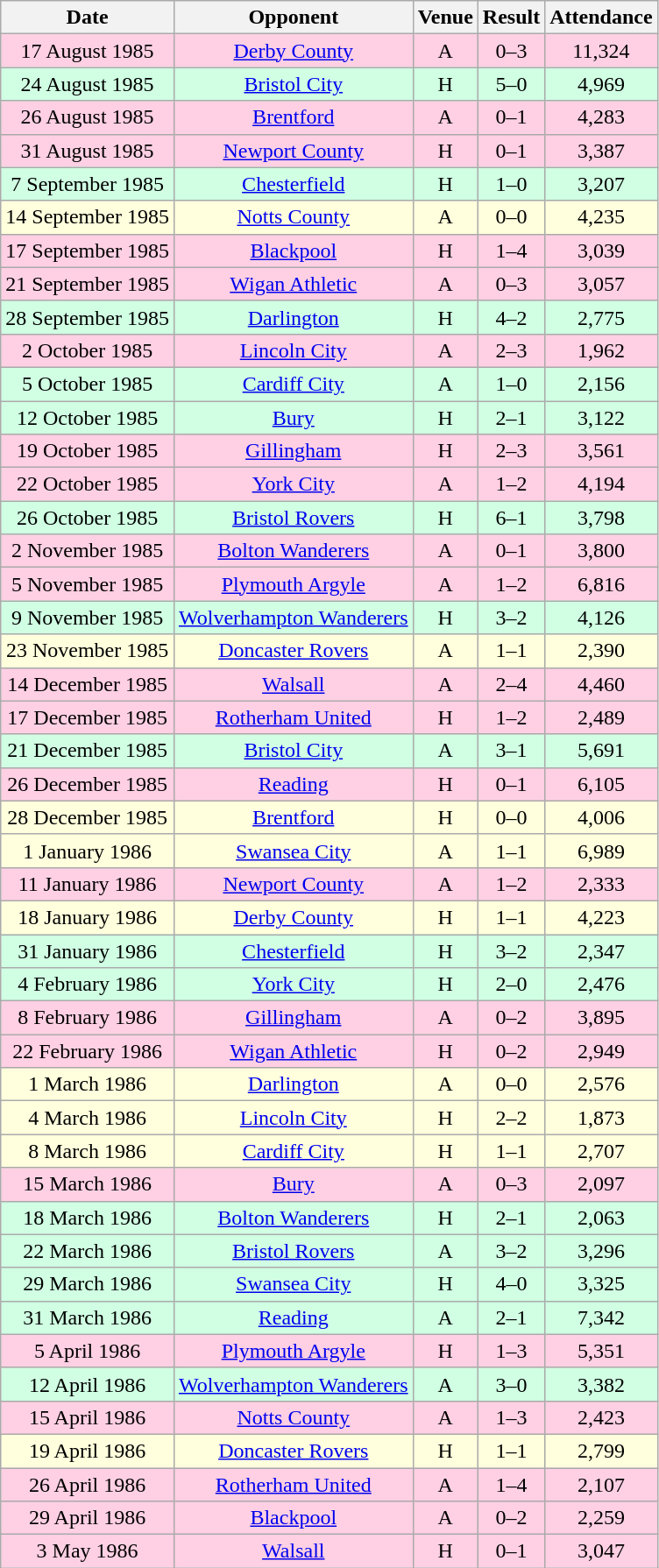<table class="wikitable" style="text-align:center">
<tr>
<th>Date</th>
<th>Opponent</th>
<th>Venue</th>
<th>Result</th>
<th>Attendance</th>
</tr>
<tr style="background-color: #ffd0e3;">
<td>17 August 1985</td>
<td><a href='#'>Derby County</a></td>
<td>A</td>
<td>0–3</td>
<td>11,324</td>
</tr>
<tr style="background-color: #d0ffe3;">
<td>24 August 1985</td>
<td><a href='#'>Bristol City</a></td>
<td>H</td>
<td>5–0</td>
<td>4,969</td>
</tr>
<tr style="background-color: #ffd0e3;">
<td>26 August 1985</td>
<td><a href='#'>Brentford</a></td>
<td>A</td>
<td>0–1</td>
<td>4,283</td>
</tr>
<tr style="background-color: #ffd0e3;">
<td>31 August 1985</td>
<td><a href='#'>Newport County</a></td>
<td>H</td>
<td>0–1</td>
<td>3,387</td>
</tr>
<tr style="background-color: #d0ffe3;">
<td>7 September 1985</td>
<td><a href='#'>Chesterfield</a></td>
<td>H</td>
<td>1–0</td>
<td>3,207</td>
</tr>
<tr style="background-color: #ffffdd;">
<td>14 September 1985</td>
<td><a href='#'>Notts County</a></td>
<td>A</td>
<td>0–0</td>
<td>4,235</td>
</tr>
<tr style="background-color: #ffd0e3;">
<td>17 September 1985</td>
<td><a href='#'>Blackpool</a></td>
<td>H</td>
<td>1–4</td>
<td>3,039</td>
</tr>
<tr style="background-color: #ffd0e3;">
<td>21 September 1985</td>
<td><a href='#'>Wigan Athletic</a></td>
<td>A</td>
<td>0–3</td>
<td>3,057</td>
</tr>
<tr style="background-color: #d0ffe3;">
<td>28 September 1985</td>
<td><a href='#'>Darlington</a></td>
<td>H</td>
<td>4–2</td>
<td>2,775</td>
</tr>
<tr style="background-color: #ffd0e3;">
<td>2 October 1985</td>
<td><a href='#'>Lincoln City</a></td>
<td>A</td>
<td>2–3</td>
<td>1,962</td>
</tr>
<tr style="background-color: #d0ffe3;">
<td>5 October 1985</td>
<td><a href='#'>Cardiff City</a></td>
<td>A</td>
<td>1–0</td>
<td>2,156</td>
</tr>
<tr style="background-color: #d0ffe3;">
<td>12 October 1985</td>
<td><a href='#'>Bury</a></td>
<td>H</td>
<td>2–1</td>
<td>3,122</td>
</tr>
<tr style="background-color: #ffd0e3;">
<td>19 October 1985</td>
<td><a href='#'>Gillingham</a></td>
<td>H</td>
<td>2–3</td>
<td>3,561</td>
</tr>
<tr style="background-color: #ffd0e3;">
<td>22 October 1985</td>
<td><a href='#'>York City</a></td>
<td>A</td>
<td>1–2</td>
<td>4,194</td>
</tr>
<tr style="background-color: #d0ffe3;">
<td>26 October 1985</td>
<td><a href='#'>Bristol Rovers</a></td>
<td>H</td>
<td>6–1</td>
<td>3,798</td>
</tr>
<tr style="background-color: #ffd0e3;">
<td>2 November 1985</td>
<td><a href='#'>Bolton Wanderers</a></td>
<td>A</td>
<td>0–1</td>
<td>3,800</td>
</tr>
<tr style="background-color: #ffd0e3;">
<td>5 November 1985</td>
<td><a href='#'>Plymouth Argyle</a></td>
<td>A</td>
<td>1–2</td>
<td>6,816</td>
</tr>
<tr style="background-color: #d0ffe3;">
<td>9 November 1985</td>
<td><a href='#'>Wolverhampton Wanderers</a></td>
<td>H</td>
<td>3–2</td>
<td>4,126</td>
</tr>
<tr style="background-color: #ffffdd;">
<td>23 November 1985</td>
<td><a href='#'>Doncaster Rovers</a></td>
<td>A</td>
<td>1–1</td>
<td>2,390</td>
</tr>
<tr style="background-color: #ffd0e3;">
<td>14 December 1985</td>
<td><a href='#'>Walsall</a></td>
<td>A</td>
<td>2–4</td>
<td>4,460</td>
</tr>
<tr style="background-color: #ffd0e3;">
<td>17 December 1985</td>
<td><a href='#'>Rotherham United</a></td>
<td>H</td>
<td>1–2</td>
<td>2,489</td>
</tr>
<tr style="background-color: #d0ffe3;">
<td>21 December 1985</td>
<td><a href='#'>Bristol City</a></td>
<td>A</td>
<td>3–1</td>
<td>5,691</td>
</tr>
<tr style="background-color: #ffd0e3;">
<td>26 December 1985</td>
<td><a href='#'>Reading</a></td>
<td>H</td>
<td>0–1</td>
<td>6,105</td>
</tr>
<tr style="background-color: #ffffdd;">
<td>28 December 1985</td>
<td><a href='#'>Brentford</a></td>
<td>H</td>
<td>0–0</td>
<td>4,006</td>
</tr>
<tr style="background-color: #ffffdd;">
<td>1 January 1986</td>
<td><a href='#'>Swansea City</a></td>
<td>A</td>
<td>1–1</td>
<td>6,989</td>
</tr>
<tr style="background-color: #ffd0e3;">
<td>11 January 1986</td>
<td><a href='#'>Newport County</a></td>
<td>A</td>
<td>1–2</td>
<td>2,333</td>
</tr>
<tr style="background-color: #ffffdd;">
<td>18 January 1986</td>
<td><a href='#'>Derby County</a></td>
<td>H</td>
<td>1–1</td>
<td>4,223</td>
</tr>
<tr style="background-color: #d0ffe3;">
<td>31 January 1986</td>
<td><a href='#'>Chesterfield</a></td>
<td>H</td>
<td>3–2</td>
<td>2,347</td>
</tr>
<tr style="background-color: #d0ffe3;">
<td>4 February 1986</td>
<td><a href='#'>York City</a></td>
<td>H</td>
<td>2–0</td>
<td>2,476</td>
</tr>
<tr style="background-color: #ffd0e3;">
<td>8 February 1986</td>
<td><a href='#'>Gillingham</a></td>
<td>A</td>
<td>0–2</td>
<td>3,895</td>
</tr>
<tr style="background-color: #ffd0e3;">
<td>22 February 1986</td>
<td><a href='#'>Wigan Athletic</a></td>
<td>H</td>
<td>0–2</td>
<td>2,949</td>
</tr>
<tr style="background-color: #ffffdd;">
<td>1 March 1986</td>
<td><a href='#'>Darlington</a></td>
<td>A</td>
<td>0–0</td>
<td>2,576</td>
</tr>
<tr style="background-color: #ffffdd;">
<td>4 March 1986</td>
<td><a href='#'>Lincoln City</a></td>
<td>H</td>
<td>2–2</td>
<td>1,873</td>
</tr>
<tr style="background-color: #ffffdd;">
<td>8 March 1986</td>
<td><a href='#'>Cardiff City</a></td>
<td>H</td>
<td>1–1</td>
<td>2,707</td>
</tr>
<tr style="background-color: #ffd0e3;">
<td>15 March 1986</td>
<td><a href='#'>Bury</a></td>
<td>A</td>
<td>0–3</td>
<td>2,097</td>
</tr>
<tr style="background-color: #d0ffe3;">
<td>18 March 1986</td>
<td><a href='#'>Bolton Wanderers</a></td>
<td>H</td>
<td>2–1</td>
<td>2,063</td>
</tr>
<tr style="background-color: #d0ffe3;">
<td>22 March 1986</td>
<td><a href='#'>Bristol Rovers</a></td>
<td>A</td>
<td>3–2</td>
<td>3,296</td>
</tr>
<tr style="background-color: #d0ffe3;">
<td>29 March 1986</td>
<td><a href='#'>Swansea City</a></td>
<td>H</td>
<td>4–0</td>
<td>3,325</td>
</tr>
<tr style="background-color: #d0ffe3;">
<td>31 March 1986</td>
<td><a href='#'>Reading</a></td>
<td>A</td>
<td>2–1</td>
<td>7,342</td>
</tr>
<tr style="background-color: #ffd0e3;">
<td>5 April 1986</td>
<td><a href='#'>Plymouth Argyle</a></td>
<td>H</td>
<td>1–3</td>
<td>5,351</td>
</tr>
<tr style="background-color: #d0ffe3;">
<td>12 April 1986</td>
<td><a href='#'>Wolverhampton Wanderers</a></td>
<td>A</td>
<td>3–0</td>
<td>3,382</td>
</tr>
<tr style="background-color: #ffd0e3;">
<td>15 April 1986</td>
<td><a href='#'>Notts County</a></td>
<td>A</td>
<td>1–3</td>
<td>2,423</td>
</tr>
<tr style="background-color: #ffffdd;">
<td>19 April 1986</td>
<td><a href='#'>Doncaster Rovers</a></td>
<td>H</td>
<td>1–1</td>
<td>2,799</td>
</tr>
<tr style="background-color: #ffd0e3;">
<td>26 April 1986</td>
<td><a href='#'>Rotherham United</a></td>
<td>A</td>
<td>1–4</td>
<td>2,107</td>
</tr>
<tr style="background-color: #ffd0e3;">
<td>29 April 1986</td>
<td><a href='#'>Blackpool</a></td>
<td>A</td>
<td>0–2</td>
<td>2,259</td>
</tr>
<tr style="background-color: #ffd0e3;">
<td>3 May 1986</td>
<td><a href='#'>Walsall</a></td>
<td>H</td>
<td>0–1</td>
<td>3,047</td>
</tr>
</table>
